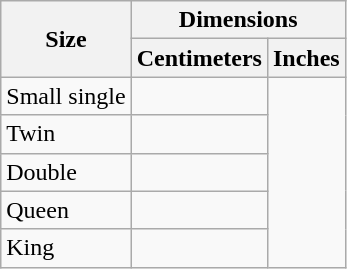<table class="wikitable">
<tr>
<th rowspan="2" scope="col">Size</th>
<th colspan="2" scope="col">Dimensions</th>
</tr>
<tr>
<th>Centimeters</th>
<th>Inches</th>
</tr>
<tr>
<td>Small single</td>
<td></td>
</tr>
<tr>
<td>Twin</td>
<td></td>
</tr>
<tr>
<td>Double</td>
<td></td>
</tr>
<tr>
<td>Queen</td>
<td></td>
</tr>
<tr>
<td>King</td>
<td></td>
</tr>
</table>
